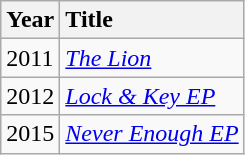<table class="wikitable">
<tr>
<th style="text-align:left;">Year</th>
<th style="text-align:left;">Title</th>
</tr>
<tr>
<td>2011</td>
<td><em><a href='#'>The Lion</a></em></td>
</tr>
<tr>
<td>2012</td>
<td><em><a href='#'>Lock & Key EP</a></em></td>
</tr>
<tr>
<td>2015</td>
<td><em><a href='#'>Never Enough EP</a></em></td>
</tr>
</table>
